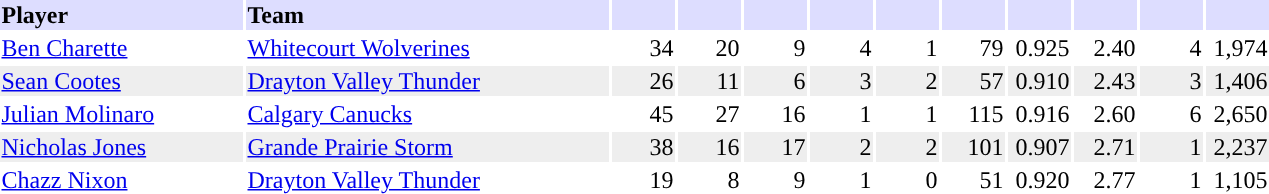<table cellpadding="0">
<tr style="text-align:right; vertical-align:top;">
<td></td>
<td><br><table cellpadding="1"  >
<tr>
<th style="background:#ddf; width:10em; text-align:left">Player</th>
<th style="background:#ddf; width:15em; text-align:left">Team</th>
<th style="background:#ddf; width:2.5em; text-align:left"></th>
<th style="background:#ddf; width:2.5em; text-align:left"></th>
<th style="background:#ddf; width:2.5em; text-align:left"></th>
<th style="background:#ddf; width:2.5em; text-align:left"></th>
<th style="background:#ddf; width:2.5em; text-align:left"></th>
<th style="background:#ddf; width:2.5em; text-align:left"></th>
<th style="background:#ddf; width:2.5em; text-align:left"></th>
<th style="background:#ddf; width:2.5em; text-align:left"></th>
<th style="background:#ddf; width:2.5em; text-align:left"></th>
<th style="background:#ddf; width:2.5em; text-align:left"></th>
</tr>
<tr>
<td style="text-align:left"><a href='#'>Ben Charette</a></td>
<td style="text-align:left"><a href='#'>Whitecourt Wolverines</a></td>
<td>34</td>
<td>20</td>
<td>9</td>
<td>4</td>
<td>1</td>
<td>79</td>
<td>0.925</td>
<td>2.40</td>
<td>4</td>
<td>1,974</td>
</tr>
<tr style="background:#eee;">
<td style="text-align:left"><a href='#'>Sean Cootes</a></td>
<td style="text-align:left"><a href='#'>Drayton Valley Thunder</a></td>
<td>26</td>
<td>11</td>
<td>6</td>
<td>3</td>
<td>2</td>
<td>57</td>
<td>0.910</td>
<td>2.43</td>
<td>3</td>
<td>1,406</td>
</tr>
<tr>
<td style="text-align:left"><a href='#'>Julian Molinaro</a></td>
<td style="text-align:left"><a href='#'>Calgary Canucks</a></td>
<td>45</td>
<td>27</td>
<td>16</td>
<td>1</td>
<td>1</td>
<td>115</td>
<td>0.916</td>
<td>2.60</td>
<td>6</td>
<td>2,650</td>
</tr>
<tr style="background:#eee;">
<td style="text-align:left"><a href='#'>Nicholas Jones</a></td>
<td style="text-align:left"><a href='#'>Grande Prairie Storm</a></td>
<td>38</td>
<td>16</td>
<td>17</td>
<td>2</td>
<td>2</td>
<td>101</td>
<td>0.907</td>
<td>2.71</td>
<td>1</td>
<td>2,237</td>
</tr>
<tr>
<td style="text-align:left"><a href='#'>Chazz Nixon</a></td>
<td style="text-align:left"><a href='#'>Drayton Valley Thunder</a></td>
<td>19</td>
<td>8</td>
<td>9</td>
<td>1</td>
<td>0</td>
<td>51</td>
<td>0.920</td>
<td>2.77</td>
<td>1</td>
<td>1,105</td>
</tr>
</table>
</td>
</tr>
</table>
